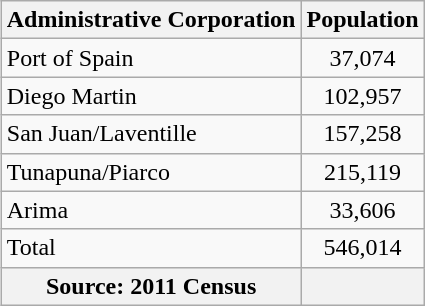<table class="wikitable" style="float:lowerleft; margin-left:3px;text-size:90%; text-align:left">
<tr>
<th>Administrative Corporation</th>
<th>Population</th>
</tr>
<tr>
<td>Port of Spain</td>
<td align=center>37,074</td>
</tr>
<tr>
<td>Diego Martin</td>
<td align=center>102,957</td>
</tr>
<tr>
<td>San Juan/Laventille</td>
<td align=center>157,258</td>
</tr>
<tr>
<td>Tunapuna/Piarco</td>
<td align=center>215,119</td>
</tr>
<tr>
<td>Arima</td>
<td align=center>33,606</td>
</tr>
<tr>
<td>Total</td>
<td align=center>546,014</td>
</tr>
<tr>
<th>Source: 2011 Census</th>
<th></th>
</tr>
</table>
